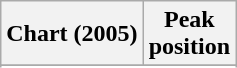<table class="wikitable sortable">
<tr>
<th>Chart (2005)</th>
<th>Peak<br>position</th>
</tr>
<tr>
</tr>
<tr>
</tr>
<tr>
</tr>
<tr>
</tr>
</table>
